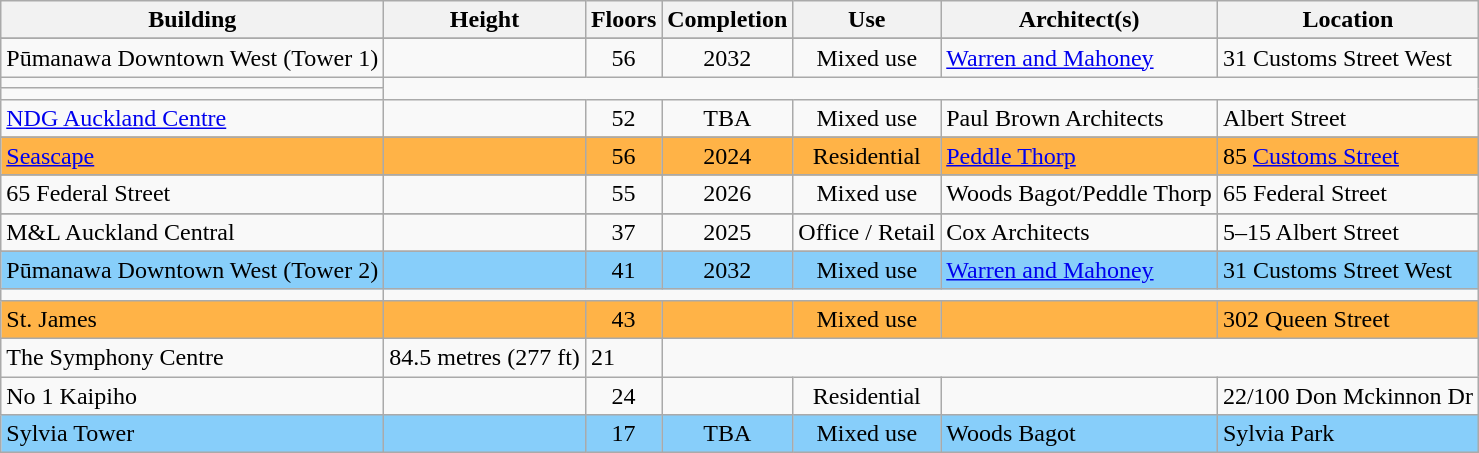<table class="wikitable">
<tr>
<th>Building</th>
<th>Height</th>
<th>Floors</th>
<th>Completion</th>
<th>Use</th>
<th>Architect(s)</th>
<th>Location</th>
</tr>
<tr>
</tr>
<tr style="background:">
<td>Pūmanawa Downtown West (Tower 1)</td>
<td align="center"></td>
<td align="center">56</td>
<td align="center">2032</td>
<td align="center">Mixed use</td>
<td><a href='#'>Warren and Mahoney</a></td>
<td>31 Customs Street West</td>
</tr>
<tr>
<td></td>
</tr>
<tr>
<td></td>
</tr>
<tr style="background:">
<td><a href='#'>NDG Auckland Centre</a></td>
<td align="center"></td>
<td align="center">52</td>
<td align="center">TBA</td>
<td align="center">Mixed use</td>
<td>Paul Brown Architects</td>
<td>Albert Street</td>
</tr>
<tr>
</tr>
<tr>
</tr>
<tr style="background:#FFB347;">
<td><a href='#'>Seascape</a></td>
<td align="center"></td>
<td align="center">56</td>
<td align="center">2024</td>
<td align="center">Residential</td>
<td><a href='#'>Peddle Thorp</a></td>
<td>85 <a href='#'>Customs Street</a></td>
</tr>
<tr>
</tr>
<tr style="background:">
<td>65 Federal Street</td>
<td align="center"></td>
<td align="center">55</td>
<td align="center">2026</td>
<td align="center">Mixed use</td>
<td>Woods Bagot/Peddle Thorp</td>
<td>65 Federal Street</td>
</tr>
<tr>
</tr>
<tr style="background:">
<td>M&L Auckland Central</td>
<td align="center"></td>
<td align="center">37</td>
<td align="center">2025</td>
<td align="center">Office / Retail</td>
<td>Cox Architects</td>
<td>5–15 Albert Street</td>
</tr>
<tr>
</tr>
<tr style="background:#87CEFA;">
<td>Pūmanawa Downtown West (Tower 2)</td>
<td align="center"></td>
<td align="center">41</td>
<td align="center">2032</td>
<td align="center">Mixed use</td>
<td><a href='#'>Warren and Mahoney</a></td>
<td>31 Customs Street West</td>
</tr>
<tr>
<td></td>
</tr>
<tr style="background:#FFB347;">
<td>St. James</td>
<td align="center"></td>
<td align="center">43</td>
<td align="center"></td>
<td align="center">Mixed use</td>
<td></td>
<td>302 Queen Street</td>
</tr>
<tr>
<td>The Symphony Centre</td>
<td>84.5 metres (277 ft)</td>
<td>21</td>
</tr>
<tr style="background:">
<td>No 1 Kaipiho</td>
<td align="center"></td>
<td align="center">24</td>
<td align="center"></td>
<td align="center">Residential</td>
<td></td>
<td>22/100 Don Mckinnon Dr</td>
</tr>
<tr style="background:#87CEFA;">
<td>Sylvia Tower</td>
<td align="center"></td>
<td align="center">17</td>
<td align="center">TBA</td>
<td align="center">Mixed use</td>
<td>Woods Bagot</td>
<td>Sylvia Park</td>
</tr>
</table>
